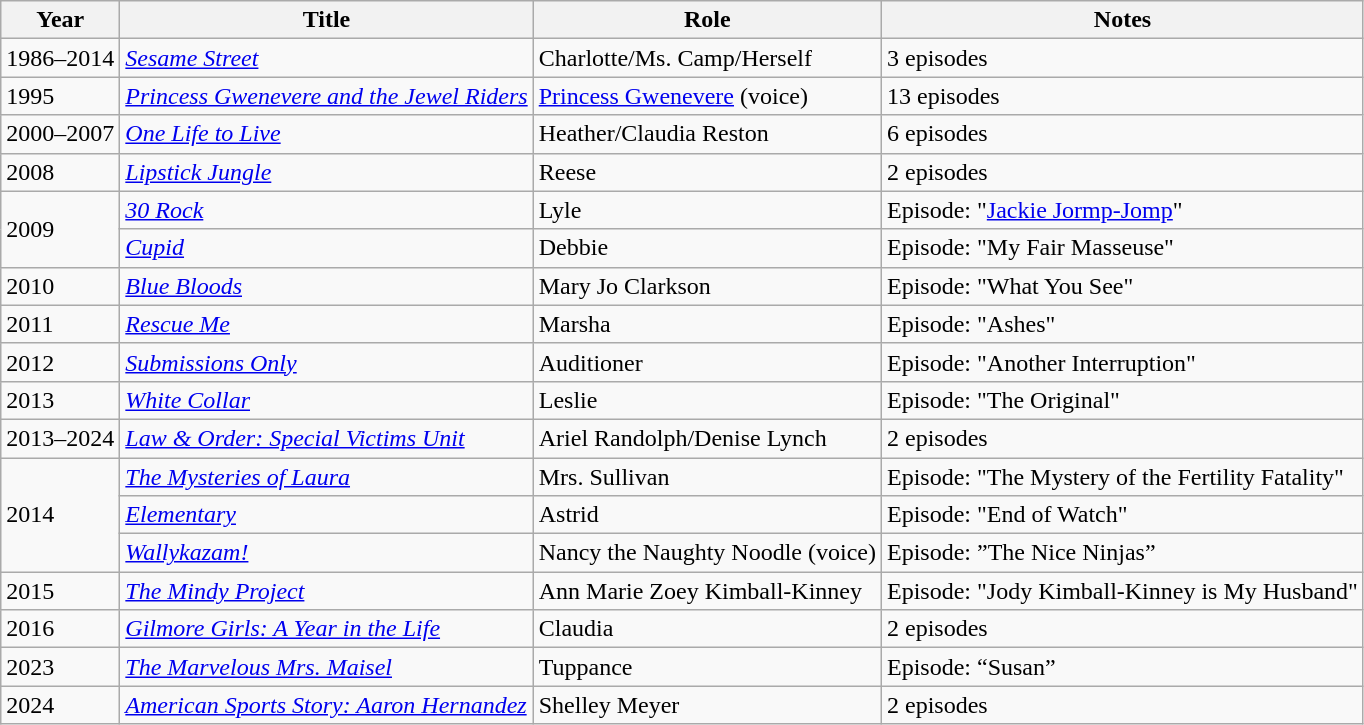<table class="wikitable sortable">
<tr>
<th>Year</th>
<th>Title</th>
<th>Role</th>
<th>Notes</th>
</tr>
<tr>
<td>1986–2014</td>
<td><em><a href='#'>Sesame Street</a></em></td>
<td>Charlotte/Ms. Camp/Herself</td>
<td>3 episodes</td>
</tr>
<tr>
<td>1995</td>
<td><em><a href='#'>Princess Gwenevere and the Jewel Riders</a></em></td>
<td><a href='#'>Princess Gwenevere</a> (voice)</td>
<td>13 episodes</td>
</tr>
<tr>
<td>2000–2007</td>
<td><em><a href='#'>One Life to Live</a></em></td>
<td>Heather/Claudia Reston</td>
<td>6 episodes</td>
</tr>
<tr>
<td>2008</td>
<td><a href='#'><em>Lipstick Jungle</em></a></td>
<td>Reese</td>
<td>2 episodes</td>
</tr>
<tr>
<td rowspan="2">2009</td>
<td><em><a href='#'>30 Rock</a></em></td>
<td>Lyle</td>
<td>Episode: "<a href='#'>Jackie Jormp-Jomp</a>"</td>
</tr>
<tr>
<td><a href='#'><em>Cupid</em></a></td>
<td>Debbie</td>
<td>Episode: "My Fair Masseuse"</td>
</tr>
<tr>
<td>2010</td>
<td><a href='#'><em>Blue Bloods</em></a></td>
<td>Mary Jo Clarkson</td>
<td>Episode: "What You See"</td>
</tr>
<tr>
<td>2011</td>
<td><a href='#'><em>Rescue Me</em></a></td>
<td>Marsha</td>
<td>Episode: "Ashes"</td>
</tr>
<tr>
<td>2012</td>
<td><em><a href='#'>Submissions Only</a></em></td>
<td>Auditioner</td>
<td>Episode: "Another Interruption"</td>
</tr>
<tr>
<td>2013</td>
<td><a href='#'><em>White Collar</em></a></td>
<td>Leslie</td>
<td>Episode: "The Original"</td>
</tr>
<tr>
<td>2013–2024</td>
<td><em><a href='#'>Law & Order: Special Victims Unit</a></em></td>
<td>Ariel Randolph/Denise Lynch</td>
<td>2 episodes</td>
</tr>
<tr>
<td rowspan="3">2014</td>
<td><em><a href='#'>The Mysteries of Laura</a></em></td>
<td>Mrs. Sullivan</td>
<td>Episode: "The Mystery of the Fertility Fatality"</td>
</tr>
<tr>
<td><a href='#'><em>Elementary</em></a></td>
<td>Astrid</td>
<td>Episode: "End of Watch"</td>
</tr>
<tr>
<td><em><a href='#'>Wallykazam!</a></em></td>
<td>Nancy the Naughty Noodle (voice)</td>
<td>Episode: ”The Nice Ninjas”</td>
</tr>
<tr>
<td>2015</td>
<td><em><a href='#'>The Mindy Project</a></em></td>
<td>Ann Marie Zoey Kimball-Kinney</td>
<td>Episode: "Jody Kimball-Kinney is My Husband"</td>
</tr>
<tr>
<td>2016</td>
<td><em><a href='#'>Gilmore Girls: A Year in the Life</a></em></td>
<td>Claudia</td>
<td>2 episodes</td>
</tr>
<tr>
<td>2023</td>
<td><em><a href='#'>The Marvelous Mrs. Maisel</a></em></td>
<td>Tuppance</td>
<td>Episode: “Susan”</td>
</tr>
<tr>
<td>2024</td>
<td><em><a href='#'>American Sports Story: Aaron Hernandez</a></em></td>
<td>Shelley Meyer</td>
<td>2 episodes</td>
</tr>
</table>
